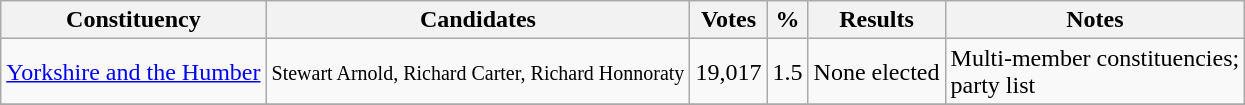<table class="wikitable">
<tr>
<th>Constituency</th>
<th>Candidates</th>
<th>Votes</th>
<th>%</th>
<th>Results</th>
<th>Notes</th>
</tr>
<tr>
<td><a href='#'>Yorkshire and the Humber</a></td>
<td><small>Stewart Arnold, Richard Carter, Richard Honnoraty</small></td>
<td>19,017</td>
<td>1.5</td>
<td>None elected</td>
<td>Multi-member constituencies;<br>party list</td>
</tr>
<tr>
</tr>
</table>
